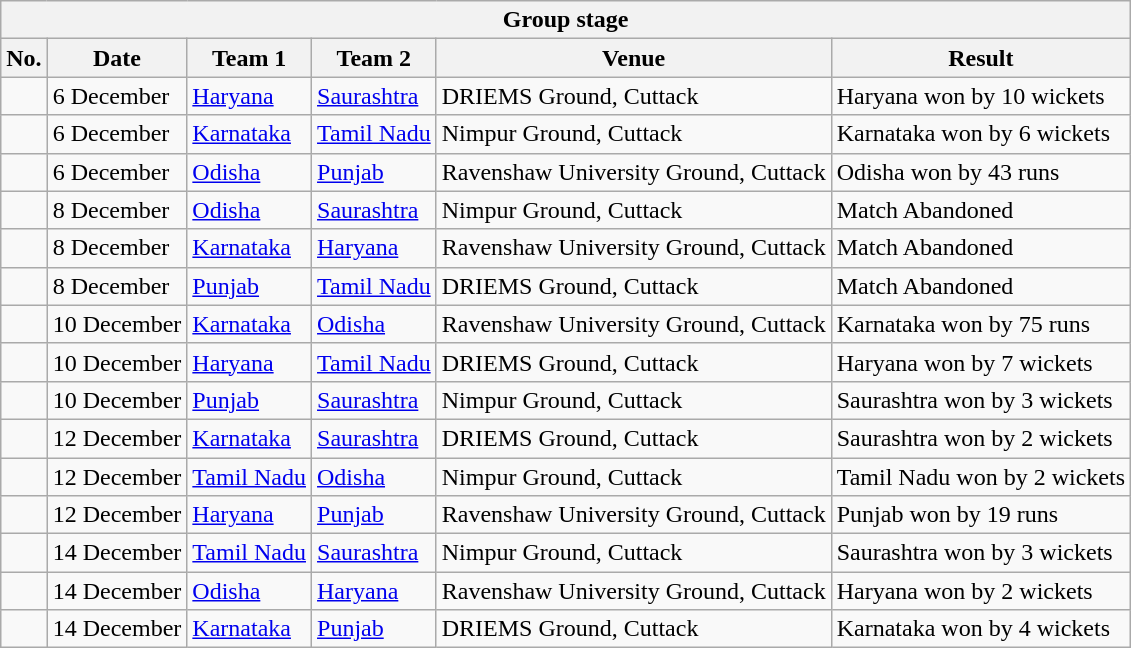<table class="wikitable">
<tr>
<th colspan="7">Group stage</th>
</tr>
<tr>
<th>No.</th>
<th>Date</th>
<th>Team 1</th>
<th>Team 2</th>
<th>Venue</th>
<th>Result</th>
</tr>
<tr>
<td> </td>
<td>6 December</td>
<td><a href='#'>Haryana</a></td>
<td><a href='#'>Saurashtra</a></td>
<td>DRIEMS Ground, Cuttack</td>
<td>Haryana won by 10 wickets</td>
</tr>
<tr>
<td> </td>
<td>6 December</td>
<td><a href='#'>Karnataka</a></td>
<td><a href='#'>Tamil Nadu</a></td>
<td>Nimpur Ground, Cuttack</td>
<td>Karnataka won by 6 wickets</td>
</tr>
<tr>
<td> </td>
<td>6 December</td>
<td><a href='#'>Odisha</a></td>
<td><a href='#'>Punjab</a></td>
<td>Ravenshaw University Ground, Cuttack</td>
<td>Odisha won by 43 runs</td>
</tr>
<tr>
<td> </td>
<td>8 December</td>
<td><a href='#'>Odisha</a></td>
<td><a href='#'>Saurashtra</a></td>
<td>Nimpur Ground, Cuttack</td>
<td>Match Abandoned</td>
</tr>
<tr>
<td> </td>
<td>8 December</td>
<td><a href='#'>Karnataka</a></td>
<td><a href='#'>Haryana</a></td>
<td>Ravenshaw University Ground, Cuttack</td>
<td>Match Abandoned</td>
</tr>
<tr>
<td> </td>
<td>8 December</td>
<td><a href='#'>Punjab</a></td>
<td><a href='#'>Tamil Nadu</a></td>
<td>DRIEMS Ground, Cuttack</td>
<td>Match Abandoned</td>
</tr>
<tr>
<td> </td>
<td>10 December</td>
<td><a href='#'>Karnataka</a></td>
<td><a href='#'>Odisha</a></td>
<td>Ravenshaw University Ground, Cuttack</td>
<td>Karnataka won by 75 runs</td>
</tr>
<tr>
<td> </td>
<td>10 December</td>
<td><a href='#'>Haryana</a></td>
<td><a href='#'>Tamil Nadu</a></td>
<td>DRIEMS Ground, Cuttack</td>
<td>Haryana won by 7 wickets</td>
</tr>
<tr>
<td> </td>
<td>10 December</td>
<td><a href='#'>Punjab</a></td>
<td><a href='#'>Saurashtra</a></td>
<td>Nimpur Ground, Cuttack</td>
<td>Saurashtra won by 3 wickets</td>
</tr>
<tr>
<td> </td>
<td>12 December</td>
<td><a href='#'>Karnataka</a></td>
<td><a href='#'>Saurashtra</a></td>
<td>DRIEMS Ground, Cuttack</td>
<td>Saurashtra won by 2 wickets</td>
</tr>
<tr>
<td> </td>
<td>12 December</td>
<td><a href='#'>Tamil Nadu</a></td>
<td><a href='#'>Odisha</a></td>
<td>Nimpur Ground, Cuttack</td>
<td>Tamil Nadu won by 2 wickets</td>
</tr>
<tr>
<td> </td>
<td>12 December</td>
<td><a href='#'>Haryana</a></td>
<td><a href='#'>Punjab</a></td>
<td>Ravenshaw University Ground, Cuttack</td>
<td>Punjab won by 19 runs</td>
</tr>
<tr>
<td> </td>
<td>14 December</td>
<td><a href='#'>Tamil Nadu</a></td>
<td><a href='#'>Saurashtra</a></td>
<td>Nimpur Ground, Cuttack</td>
<td>Saurashtra won by 3 wickets</td>
</tr>
<tr>
<td> </td>
<td>14 December</td>
<td><a href='#'>Odisha</a></td>
<td><a href='#'>Haryana</a></td>
<td>Ravenshaw University Ground, Cuttack</td>
<td>Haryana won by 2 wickets</td>
</tr>
<tr>
<td> </td>
<td>14 December</td>
<td><a href='#'>Karnataka</a></td>
<td><a href='#'>Punjab</a></td>
<td>DRIEMS Ground, Cuttack</td>
<td>Karnataka won by 4 wickets</td>
</tr>
</table>
